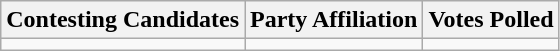<table class="wikitable sortable">
<tr>
<th>Contesting Candidates</th>
<th>Party Affiliation</th>
<th>Votes Polled</th>
</tr>
<tr>
<td></td>
<td></td>
<td></td>
</tr>
</table>
